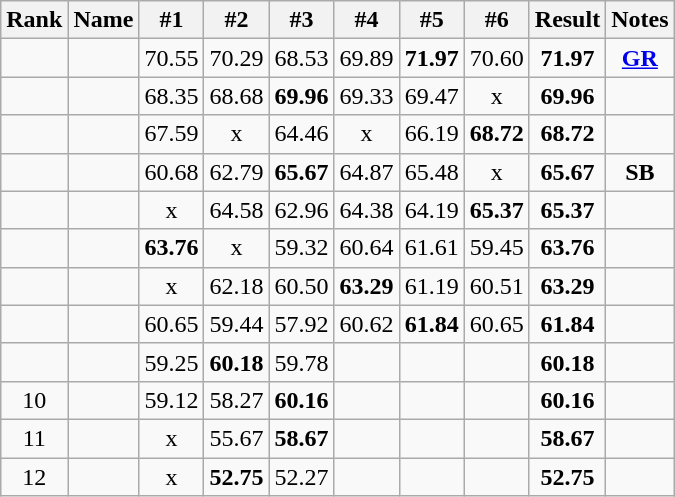<table class="wikitable sortable" style="text-align:center">
<tr>
<th>Rank</th>
<th>Name</th>
<th>#1</th>
<th>#2</th>
<th>#3</th>
<th>#4</th>
<th>#5</th>
<th>#6</th>
<th>Result</th>
<th>Notes</th>
</tr>
<tr>
<td></td>
<td align="left"></td>
<td>70.55</td>
<td>70.29</td>
<td>68.53</td>
<td>69.89</td>
<td><strong>71.97</strong></td>
<td>70.60</td>
<td><strong>71.97</strong></td>
<td><strong><a href='#'>GR</a></strong></td>
</tr>
<tr>
<td></td>
<td align="left"></td>
<td>68.35</td>
<td>68.68</td>
<td><strong>69.96</strong></td>
<td>69.33</td>
<td>69.47</td>
<td>x</td>
<td><strong>69.96</strong></td>
<td></td>
</tr>
<tr>
<td></td>
<td align="left"></td>
<td>67.59</td>
<td>x</td>
<td>64.46</td>
<td>x</td>
<td>66.19</td>
<td><strong>68.72</strong></td>
<td><strong>68.72</strong></td>
<td></td>
</tr>
<tr>
<td></td>
<td align="left"></td>
<td>60.68</td>
<td>62.79</td>
<td><strong>65.67</strong></td>
<td>64.87</td>
<td>65.48</td>
<td>x</td>
<td><strong>65.67</strong></td>
<td><strong>SB</strong></td>
</tr>
<tr>
<td></td>
<td align="left"></td>
<td>x</td>
<td>64.58</td>
<td>62.96</td>
<td>64.38</td>
<td>64.19</td>
<td><strong>65.37</strong></td>
<td><strong>65.37</strong></td>
<td></td>
</tr>
<tr>
<td></td>
<td align="left"></td>
<td><strong>63.76</strong></td>
<td>x</td>
<td>59.32</td>
<td>60.64</td>
<td>61.61</td>
<td>59.45</td>
<td><strong>63.76</strong></td>
<td></td>
</tr>
<tr>
<td></td>
<td align="left"></td>
<td>x</td>
<td>62.18</td>
<td>60.50</td>
<td><strong>63.29</strong></td>
<td>61.19</td>
<td>60.51</td>
<td><strong>63.29</strong></td>
<td></td>
</tr>
<tr>
<td></td>
<td align="left"></td>
<td>60.65</td>
<td>59.44</td>
<td>57.92</td>
<td>60.62</td>
<td><strong>61.84</strong></td>
<td>60.65</td>
<td><strong>61.84</strong></td>
<td></td>
</tr>
<tr>
<td></td>
<td align="left"></td>
<td>59.25</td>
<td><strong>60.18</strong></td>
<td>59.78</td>
<td></td>
<td></td>
<td></td>
<td><strong>60.18</strong></td>
<td></td>
</tr>
<tr>
<td>10</td>
<td align="left"></td>
<td>59.12</td>
<td>58.27</td>
<td><strong>60.16</strong></td>
<td></td>
<td></td>
<td></td>
<td><strong>60.16</strong></td>
<td></td>
</tr>
<tr>
<td>11</td>
<td align="left"></td>
<td>x</td>
<td>55.67</td>
<td><strong>58.67</strong></td>
<td></td>
<td></td>
<td></td>
<td><strong>58.67</strong></td>
<td></td>
</tr>
<tr>
<td>12</td>
<td align="left"></td>
<td>x</td>
<td><strong>52.75</strong></td>
<td>52.27</td>
<td></td>
<td></td>
<td></td>
<td><strong>52.75</strong></td>
<td></td>
</tr>
</table>
